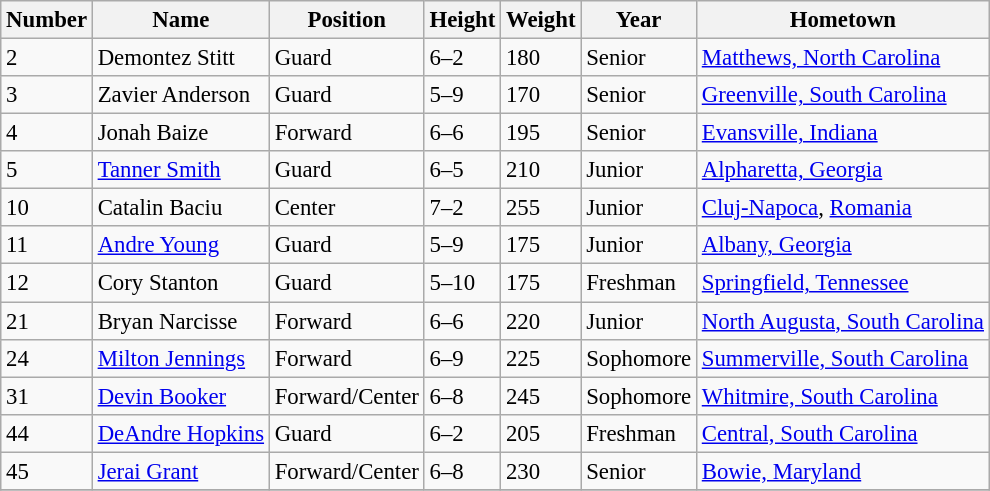<table class="wikitable" style="font-size: 95%;">
<tr>
<th>Number</th>
<th>Name</th>
<th>Position</th>
<th>Height</th>
<th>Weight</th>
<th>Year</th>
<th>Hometown</th>
</tr>
<tr>
<td>2</td>
<td>Demontez Stitt</td>
<td>Guard</td>
<td>6–2</td>
<td>180</td>
<td>Senior</td>
<td><a href='#'>Matthews, North Carolina</a></td>
</tr>
<tr>
<td>3</td>
<td>Zavier Anderson</td>
<td>Guard</td>
<td>5–9</td>
<td>170</td>
<td>Senior</td>
<td><a href='#'>Greenville, South Carolina</a></td>
</tr>
<tr>
<td>4</td>
<td>Jonah Baize</td>
<td>Forward</td>
<td>6–6</td>
<td>195</td>
<td>Senior</td>
<td><a href='#'>Evansville, Indiana</a></td>
</tr>
<tr>
<td>5</td>
<td><a href='#'>Tanner Smith</a></td>
<td>Guard</td>
<td>6–5</td>
<td>210</td>
<td>Junior</td>
<td><a href='#'>Alpharetta, Georgia</a></td>
</tr>
<tr>
<td>10</td>
<td>Catalin Baciu</td>
<td>Center</td>
<td>7–2</td>
<td>255</td>
<td>Junior</td>
<td><a href='#'>Cluj-Napoca</a>, <a href='#'>Romania</a></td>
</tr>
<tr>
<td>11</td>
<td><a href='#'>Andre Young</a></td>
<td>Guard</td>
<td>5–9</td>
<td>175</td>
<td>Junior</td>
<td><a href='#'>Albany, Georgia</a></td>
</tr>
<tr>
<td>12</td>
<td>Cory Stanton</td>
<td>Guard</td>
<td>5–10</td>
<td>175</td>
<td>Freshman</td>
<td><a href='#'>Springfield, Tennessee</a></td>
</tr>
<tr>
<td>21</td>
<td>Bryan Narcisse</td>
<td>Forward</td>
<td>6–6</td>
<td>220</td>
<td>Junior</td>
<td><a href='#'>North Augusta, South Carolina</a></td>
</tr>
<tr>
<td>24</td>
<td><a href='#'>Milton Jennings</a></td>
<td>Forward</td>
<td>6–9</td>
<td>225</td>
<td>Sophomore</td>
<td><a href='#'>Summerville, South Carolina</a></td>
</tr>
<tr>
<td>31</td>
<td><a href='#'>Devin Booker</a></td>
<td>Forward/Center</td>
<td>6–8</td>
<td>245</td>
<td>Sophomore</td>
<td><a href='#'>Whitmire, South Carolina</a></td>
</tr>
<tr>
<td>44</td>
<td><a href='#'>DeAndre Hopkins</a></td>
<td>Guard</td>
<td>6–2</td>
<td>205</td>
<td>Freshman</td>
<td><a href='#'>Central, South Carolina</a></td>
</tr>
<tr>
<td>45</td>
<td><a href='#'>Jerai Grant</a></td>
<td>Forward/Center</td>
<td>6–8</td>
<td>230</td>
<td>Senior</td>
<td><a href='#'>Bowie, Maryland</a></td>
</tr>
<tr>
</tr>
</table>
